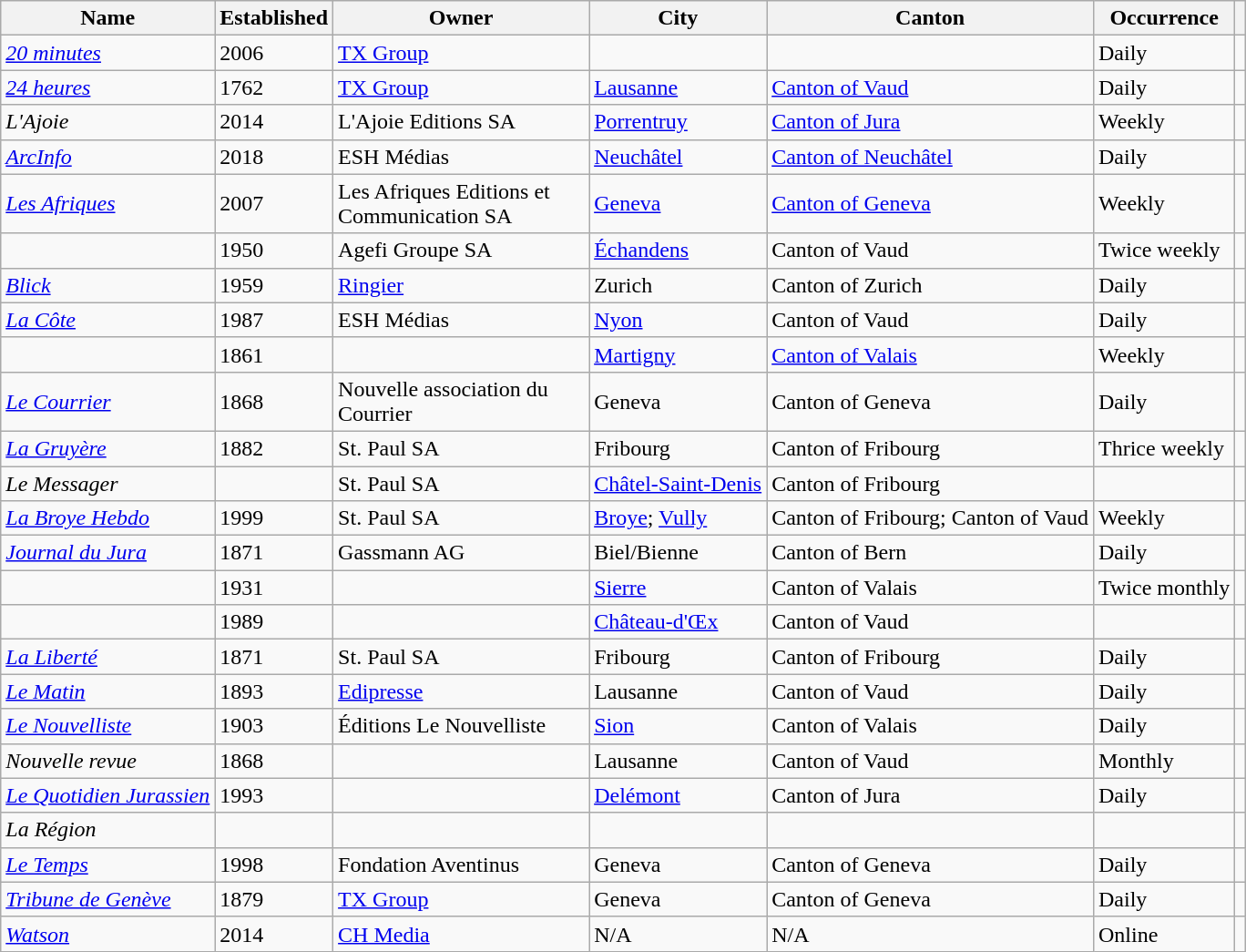<table class="wikitable" border="1" class="wikitable sortable">
<tr>
<th scope="col">Name</th>
<th scope="col">Established</th>
<th scope="col" width="180">Owner</th>
<th scope="col">City</th>
<th scope="col">Canton</th>
<th scope="col">Occurrence</th>
<th class="unsortable" scope="col"></th>
</tr>
<tr>
<td><em><a href='#'>20 minutes</a></em></td>
<td>2006</td>
<td><a href='#'>TX Group</a></td>
<td></td>
<td></td>
<td>Daily</td>
<td></td>
</tr>
<tr>
<td><em><a href='#'>24 heures</a></em></td>
<td>1762</td>
<td><a href='#'>TX Group</a></td>
<td><a href='#'>Lausanne</a></td>
<td><a href='#'>Canton of Vaud</a></td>
<td>Daily</td>
<td></td>
</tr>
<tr>
<td><em>L'Ajoie</em></td>
<td>2014</td>
<td>L'Ajoie Editions SA</td>
<td><a href='#'>Porrentruy</a></td>
<td><a href='#'>Canton of Jura</a></td>
<td>Weekly</td>
<td></td>
</tr>
<tr>
<td><em><a href='#'>ArcInfo</a></em></td>
<td>2018</td>
<td>ESH Médias</td>
<td><a href='#'>Neuchâtel</a></td>
<td><a href='#'>Canton of Neuchâtel</a></td>
<td>Daily</td>
<td></td>
</tr>
<tr>
<td><em><a href='#'>Les Afriques</a></em></td>
<td>2007</td>
<td>Les Afriques Editions et Communication SA</td>
<td><a href='#'>Geneva</a></td>
<td><a href='#'>Canton of Geneva</a></td>
<td>Weekly</td>
<td></td>
</tr>
<tr>
<td><em></em></td>
<td>1950</td>
<td>Agefi Groupe SA</td>
<td><a href='#'>Échandens</a></td>
<td>Canton of Vaud</td>
<td>Twice weekly</td>
<td></td>
</tr>
<tr>
<td><em><a href='#'>Blick</a></em></td>
<td>1959</td>
<td><a href='#'>Ringier</a></td>
<td>Zurich</td>
<td>Canton of Zurich</td>
<td>Daily</td>
<td></td>
</tr>
<tr>
<td><em><a href='#'>La Côte</a></em></td>
<td>1987</td>
<td>ESH Médias</td>
<td><a href='#'>Nyon</a></td>
<td>Canton of Vaud</td>
<td>Daily</td>
<td></td>
</tr>
<tr>
<td><em></em></td>
<td>1861</td>
<td></td>
<td><a href='#'>Martigny</a></td>
<td><a href='#'>Canton of Valais</a></td>
<td>Weekly</td>
<td></td>
</tr>
<tr>
<td><em><a href='#'>Le Courrier</a></em></td>
<td>1868</td>
<td>Nouvelle association du Courrier</td>
<td>Geneva</td>
<td>Canton of Geneva</td>
<td>Daily</td>
<td></td>
</tr>
<tr>
<td><em><a href='#'>La Gruyère</a></em></td>
<td>1882</td>
<td>St. Paul SA</td>
<td>Fribourg</td>
<td>Canton of Fribourg</td>
<td>Thrice weekly</td>
<td></td>
</tr>
<tr>
<td><em>Le Messager</em></td>
<td></td>
<td>St. Paul SA</td>
<td><a href='#'>Châtel-Saint-Denis</a></td>
<td>Canton of Fribourg</td>
<td></td>
<td></td>
</tr>
<tr>
<td><em><a href='#'>La Broye Hebdo</a></em></td>
<td>1999</td>
<td>St. Paul SA</td>
<td><a href='#'>Broye</a>; <a href='#'>Vully</a></td>
<td>Canton of Fribourg; Canton of Vaud</td>
<td>Weekly</td>
<td></td>
</tr>
<tr>
<td><em><a href='#'>Journal du Jura</a></em></td>
<td>1871</td>
<td>Gassmann AG</td>
<td>Biel/Bienne</td>
<td>Canton of Bern</td>
<td>Daily</td>
<td></td>
</tr>
<tr>
<td><em></em></td>
<td>1931</td>
<td></td>
<td><a href='#'>Sierre</a></td>
<td>Canton of Valais</td>
<td>Twice monthly</td>
<td></td>
</tr>
<tr>
<td></td>
<td>1989</td>
<td></td>
<td><a href='#'>Château-d'Œx</a></td>
<td>Canton of Vaud</td>
<td></td>
<td></td>
</tr>
<tr>
<td><em><a href='#'>La Liberté</a></em></td>
<td>1871</td>
<td>St. Paul SA</td>
<td>Fribourg</td>
<td>Canton of Fribourg</td>
<td>Daily</td>
<td></td>
</tr>
<tr>
<td><em><a href='#'>Le Matin</a></em></td>
<td>1893</td>
<td><a href='#'>Edipresse</a></td>
<td>Lausanne</td>
<td>Canton of Vaud</td>
<td>Daily</td>
<td></td>
</tr>
<tr>
<td><em><a href='#'>Le Nouvelliste</a></em></td>
<td>1903</td>
<td>Éditions Le Nouvelliste</td>
<td><a href='#'>Sion</a></td>
<td>Canton of Valais</td>
<td>Daily</td>
<td></td>
</tr>
<tr>
<td><em>Nouvelle revue</em></td>
<td>1868</td>
<td></td>
<td>Lausanne</td>
<td>Canton of Vaud</td>
<td>Monthly</td>
<td></td>
</tr>
<tr>
<td><em><a href='#'>Le Quotidien Jurassien</a></em></td>
<td>1993</td>
<td></td>
<td><a href='#'>Delémont</a></td>
<td>Canton of Jura</td>
<td>Daily</td>
<td></td>
</tr>
<tr>
<td><em>La Région</em></td>
<td></td>
<td></td>
<td></td>
<td></td>
<td></td>
<td></td>
</tr>
<tr>
<td><em><a href='#'>Le Temps</a></em></td>
<td>1998</td>
<td>Fondation Aventinus</td>
<td>Geneva</td>
<td>Canton of Geneva</td>
<td>Daily</td>
<td></td>
</tr>
<tr>
<td><em><a href='#'>Tribune de Genève</a></em></td>
<td>1879</td>
<td><a href='#'>TX Group</a></td>
<td>Geneva</td>
<td>Canton of Geneva</td>
<td>Daily</td>
<td></td>
</tr>
<tr>
<td><em><a href='#'>Watson</a></em></td>
<td>2014</td>
<td><a href='#'>CH Media</a></td>
<td>N/A</td>
<td>N/A</td>
<td>Online</td>
<td></td>
</tr>
</table>
